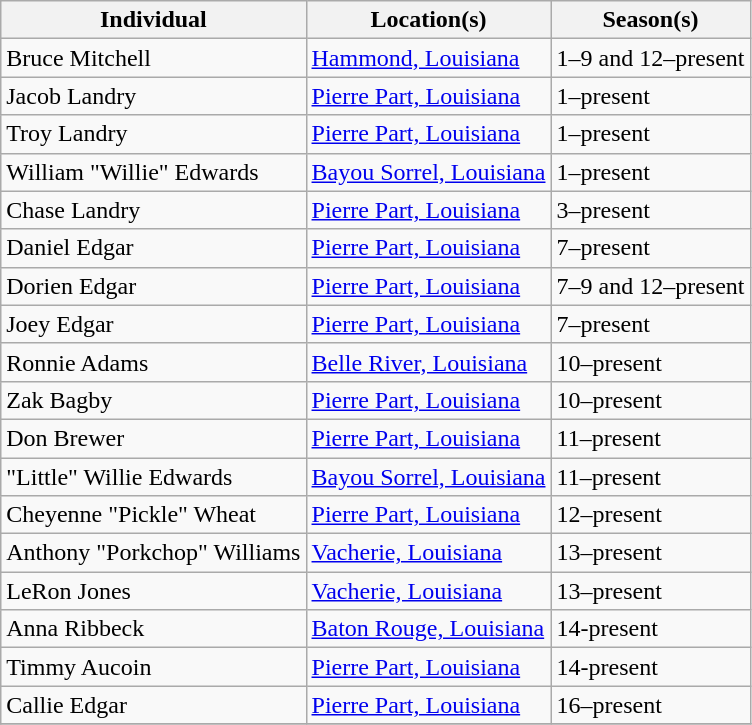<table class="wikitable">
<tr>
<th>Individual</th>
<th>Location(s)</th>
<th>Season(s)</th>
</tr>
<tr>
<td>Bruce Mitchell</td>
<td><a href='#'>Hammond, Louisiana</a></td>
<td>1–9 and 12–present</td>
</tr>
<tr>
<td>Jacob Landry</td>
<td><a href='#'>Pierre Part, Louisiana</a></td>
<td>1–present</td>
</tr>
<tr>
<td>Troy Landry</td>
<td><a href='#'>Pierre Part, Louisiana</a></td>
<td>1–present</td>
</tr>
<tr>
<td>William "Willie" Edwards</td>
<td><a href='#'>Bayou Sorrel, Louisiana</a></td>
<td>1–present</td>
</tr>
<tr>
<td>Chase Landry</td>
<td><a href='#'>Pierre Part, Louisiana</a></td>
<td>3–present</td>
</tr>
<tr>
<td>Daniel Edgar</td>
<td><a href='#'>Pierre Part, Louisiana</a></td>
<td>7–present</td>
</tr>
<tr>
<td>Dorien Edgar</td>
<td><a href='#'>Pierre Part, Louisiana</a></td>
<td>7–9 and 12–present</td>
</tr>
<tr>
<td>Joey Edgar</td>
<td><a href='#'>Pierre Part, Louisiana</a></td>
<td>7–present</td>
</tr>
<tr>
<td>Ronnie Adams</td>
<td><a href='#'>Belle River, Louisiana</a></td>
<td>10–present</td>
</tr>
<tr>
<td>Zak Bagby</td>
<td><a href='#'>Pierre Part, Louisiana</a></td>
<td>10–present</td>
</tr>
<tr>
<td>Don Brewer</td>
<td><a href='#'>Pierre Part, Louisiana</a></td>
<td>11–present</td>
</tr>
<tr>
<td>"Little" Willie Edwards</td>
<td><a href='#'>Bayou Sorrel, Louisiana</a></td>
<td>11–present</td>
</tr>
<tr>
<td>Cheyenne "Pickle" Wheat</td>
<td><a href='#'>Pierre Part, Louisiana</a></td>
<td>12–present</td>
</tr>
<tr>
<td>Anthony "Porkchop" Williams</td>
<td><a href='#'>Vacherie, Louisiana</a></td>
<td>13–present</td>
</tr>
<tr>
<td>LeRon Jones</td>
<td><a href='#'>Vacherie, Louisiana</a></td>
<td>13–present</td>
</tr>
<tr>
<td>Anna Ribbeck</td>
<td><a href='#'>Baton Rouge, Louisiana</a></td>
<td>14-present</td>
</tr>
<tr>
<td>Timmy Aucoin</td>
<td><a href='#'>Pierre Part, Louisiana</a></td>
<td>14-present</td>
</tr>
<tr>
<td>Callie Edgar</td>
<td><a href='#'>Pierre Part, Louisiana</a></td>
<td>16–present</td>
</tr>
<tr>
</tr>
</table>
